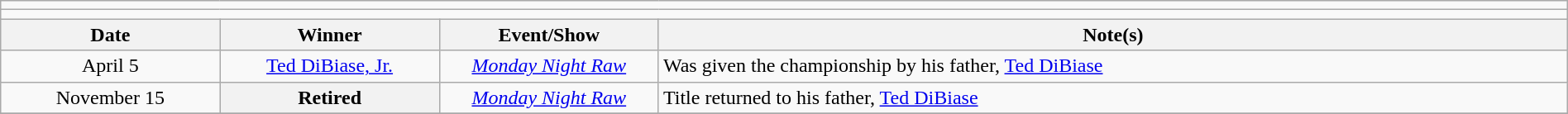<table class="wikitable" style="text-align:center; width:100%;">
<tr>
<td colspan="5"></td>
</tr>
<tr>
<td colspan="5"><strong></strong></td>
</tr>
<tr>
<th width=14%>Date</th>
<th width=14%>Winner</th>
<th width=14%>Event/Show</th>
<th width=58%>Note(s)</th>
</tr>
<tr>
<td>April 5</td>
<td><a href='#'>Ted DiBiase, Jr.</a></td>
<td><em><a href='#'>Monday Night Raw</a></em></td>
<td align=left>Was given the championship by his father, <a href='#'>Ted DiBiase</a></td>
</tr>
<tr>
<td>November 15</td>
<th>Retired</th>
<td><em><a href='#'>Monday Night Raw</a></em></td>
<td align=left>Title returned to his father, <a href='#'>Ted DiBiase</a></td>
</tr>
<tr>
</tr>
</table>
